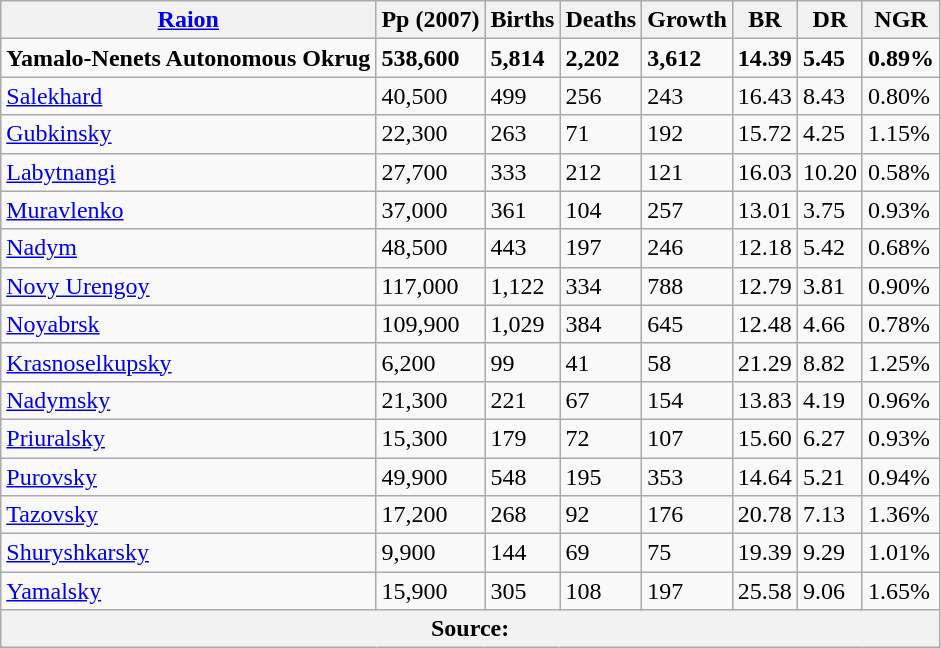<table class="wikitable sortable">
<tr>
<th><strong><a href='#'>Raion</a></strong></th>
<th><strong>Pp (2007)</strong></th>
<th><strong>Births</strong></th>
<th><strong>Deaths</strong></th>
<th><strong>Growth</strong></th>
<th><strong>BR</strong></th>
<th><strong>DR</strong></th>
<th><strong>NGR</strong></th>
</tr>
<tr>
<td><strong>Yamalo-Nenets Autonomous Okrug</strong></td>
<td><strong>538,600</strong></td>
<td><strong>5,814</strong></td>
<td><strong>2,202</strong></td>
<td><strong>3,612</strong></td>
<td><strong>14.39</strong></td>
<td><strong>5.45</strong></td>
<td><strong>0.89%</strong></td>
</tr>
<tr>
<td><a href='#'>Salekhard</a></td>
<td>40,500</td>
<td>499</td>
<td>256</td>
<td>243</td>
<td>16.43</td>
<td>8.43</td>
<td>0.80%</td>
</tr>
<tr>
<td><a href='#'>Gubkinsky</a></td>
<td>22,300</td>
<td>263</td>
<td>71</td>
<td>192</td>
<td>15.72</td>
<td>4.25</td>
<td>1.15%</td>
</tr>
<tr>
<td><a href='#'>Labytnangi</a></td>
<td>27,700</td>
<td>333</td>
<td>212</td>
<td>121</td>
<td>16.03</td>
<td>10.20</td>
<td>0.58%</td>
</tr>
<tr>
<td><a href='#'>Muravlenko</a></td>
<td>37,000</td>
<td>361</td>
<td>104</td>
<td>257</td>
<td>13.01</td>
<td>3.75</td>
<td>0.93%</td>
</tr>
<tr>
<td><a href='#'>Nadym</a></td>
<td>48,500</td>
<td>443</td>
<td>197</td>
<td>246</td>
<td>12.18</td>
<td>5.42</td>
<td>0.68%</td>
</tr>
<tr>
<td><a href='#'>Novy Urengoy</a></td>
<td>117,000</td>
<td>1,122</td>
<td>334</td>
<td>788</td>
<td>12.79</td>
<td>3.81</td>
<td>0.90%</td>
</tr>
<tr>
<td><a href='#'>Noyabrsk</a></td>
<td>109,900</td>
<td>1,029</td>
<td>384</td>
<td>645</td>
<td>12.48</td>
<td>4.66</td>
<td>0.78%</td>
</tr>
<tr>
<td><a href='#'>Krasnoselkupsky</a></td>
<td>6,200</td>
<td>99</td>
<td>41</td>
<td>58</td>
<td>21.29</td>
<td>8.82</td>
<td>1.25%</td>
</tr>
<tr>
<td><a href='#'>Nadymsky</a></td>
<td>21,300</td>
<td>221</td>
<td>67</td>
<td>154</td>
<td>13.83</td>
<td>4.19</td>
<td>0.96%</td>
</tr>
<tr>
<td><a href='#'>Priuralsky</a></td>
<td>15,300</td>
<td>179</td>
<td>72</td>
<td>107</td>
<td>15.60</td>
<td>6.27</td>
<td>0.93%</td>
</tr>
<tr>
<td><a href='#'>Purovsky</a></td>
<td>49,900</td>
<td>548</td>
<td>195</td>
<td>353</td>
<td>14.64</td>
<td>5.21</td>
<td>0.94%</td>
</tr>
<tr>
<td><a href='#'>Tazovsky</a></td>
<td>17,200</td>
<td>268</td>
<td>92</td>
<td>176</td>
<td>20.78</td>
<td>7.13</td>
<td>1.36%</td>
</tr>
<tr>
<td><a href='#'>Shuryshkarsky</a></td>
<td>9,900</td>
<td>144</td>
<td>69</td>
<td>75</td>
<td>19.39</td>
<td>9.29</td>
<td>1.01%</td>
</tr>
<tr>
<td><a href='#'>Yamalsky</a></td>
<td>15,900</td>
<td>305</td>
<td>108</td>
<td>197</td>
<td>25.58</td>
<td>9.06</td>
<td>1.65%</td>
</tr>
<tr class=sortbottom>
<th scope=row colspan=8><strong>Source:</strong></th>
</tr>
</table>
